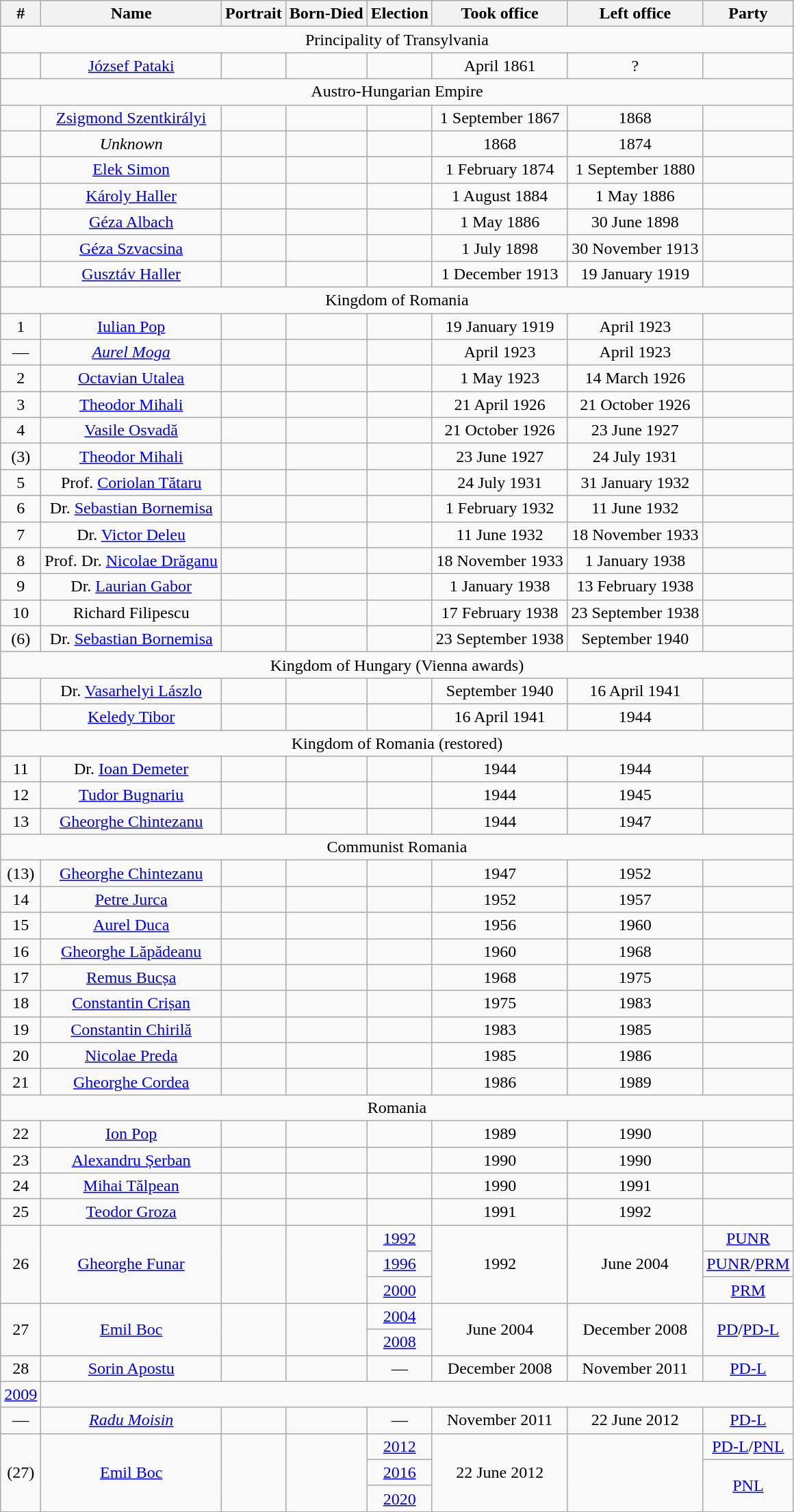<table class="wikitable" style="text-align:center">
<tr>
<th>#</th>
<th>Name</th>
<th>Portrait</th>
<th>Born-Died</th>
<th>Election</th>
<th>Took office</th>
<th>Left office</th>
<th>Party</th>
</tr>
<tr>
<td colspan = 8>Principality of Transylvania</td>
</tr>
<tr>
<td></td>
<td><a href='#'>József Pataki</a></td>
<td></td>
<td></td>
<td></td>
<td>April 1861</td>
<td>?</td>
<td></td>
</tr>
<tr>
<td colspan = 8>Austro-Hungarian Empire</td>
</tr>
<tr>
<td></td>
<td><a href='#'>Zsigmond Szentkirályi</a></td>
<td></td>
<td></td>
<td></td>
<td>1 September 1867</td>
<td>1868</td>
<td></td>
</tr>
<tr>
<td></td>
<td><em>Unknown</em></td>
<td></td>
<td></td>
<td></td>
<td>1868</td>
<td>1874</td>
<td></td>
</tr>
<tr>
<td></td>
<td><a href='#'>Elek Simon</a></td>
<td></td>
<td></td>
<td></td>
<td>1 February 1874</td>
<td>1 September 1880</td>
<td></td>
</tr>
<tr>
<td></td>
<td><a href='#'>Károly Haller</a></td>
<td></td>
<td></td>
<td></td>
<td>1 August 1884</td>
<td>1 May 1886</td>
<td></td>
</tr>
<tr>
<td></td>
<td><a href='#'>Géza Albach</a></td>
<td></td>
<td></td>
<td></td>
<td>1 May 1886</td>
<td>30 June 1898</td>
<td></td>
</tr>
<tr>
<td></td>
<td><a href='#'>Géza Szvacsina</a></td>
<td></td>
<td></td>
<td></td>
<td>1 July 1898</td>
<td>30 November 1913</td>
<td></td>
</tr>
<tr>
<td></td>
<td><a href='#'>Gusztáv Haller</a></td>
<td></td>
<td></td>
<td></td>
<td>1 December 1913</td>
<td>19 January 1919</td>
<td></td>
</tr>
<tr>
<td colspan = 8>Kingdom of Romania</td>
</tr>
<tr>
<td>1</td>
<td><a href='#'>Iulian Pop</a></td>
<td></td>
<td></td>
<td></td>
<td>19 January 1919</td>
<td>April 1923</td>
<td></td>
</tr>
<tr>
<td>—</td>
<td><em><a href='#'>Aurel Moga</a></em></td>
<td></td>
<td></td>
<td></td>
<td>April 1923</td>
<td>April 1923</td>
<td></td>
</tr>
<tr>
<td>2</td>
<td><a href='#'>Octavian Utalea</a></td>
<td></td>
<td></td>
<td></td>
<td>1 May 1923</td>
<td>14 March 1926</td>
<td></td>
</tr>
<tr>
<td>3</td>
<td><a href='#'>Theodor Mihali</a></td>
<td></td>
<td></td>
<td></td>
<td>21 April 1926</td>
<td>21 October 1926</td>
<td></td>
</tr>
<tr>
<td>4</td>
<td><a href='#'>Vasile Osvadă</a></td>
<td></td>
<td></td>
<td></td>
<td>21 October 1926</td>
<td>23 June 1927</td>
<td></td>
</tr>
<tr>
<td>(3)</td>
<td><a href='#'>Theodor Mihali</a></td>
<td></td>
<td></td>
<td></td>
<td>23 June 1927</td>
<td>24 July 1931</td>
<td></td>
</tr>
<tr>
<td>5</td>
<td>Prof. <a href='#'>Coriolan Tătaru</a></td>
<td></td>
<td></td>
<td></td>
<td>24 July 1931</td>
<td>31 January 1932</td>
<td></td>
</tr>
<tr>
<td>6</td>
<td>Dr. <a href='#'>Sebastian Bornemisa</a></td>
<td></td>
<td></td>
<td></td>
<td>1 February 1932</td>
<td>11 June 1932</td>
<td></td>
</tr>
<tr>
<td>7</td>
<td>Dr. <a href='#'>Victor Deleu</a></td>
<td></td>
<td></td>
<td></td>
<td>11 June 1932</td>
<td>18 November 1933</td>
<td></td>
</tr>
<tr>
<td>8</td>
<td>Prof. Dr. <a href='#'>Nicolae Drăganu</a></td>
<td></td>
<td></td>
<td></td>
<td>18 November 1933</td>
<td>1 January 1938</td>
<td></td>
</tr>
<tr>
<td>9</td>
<td>Dr. <a href='#'>Laurian Gabor</a></td>
<td></td>
<td></td>
<td></td>
<td>1 January 1938</td>
<td>13 February 1938</td>
<td></td>
</tr>
<tr>
<td>10</td>
<td>Richard Filipescu</td>
<td></td>
<td></td>
<td></td>
<td>17 February 1938</td>
<td>23 September 1938</td>
<td></td>
</tr>
<tr>
<td>(6)</td>
<td>Dr. <a href='#'>Sebastian Bornemisa</a></td>
<td></td>
<td></td>
<td></td>
<td>23 September 1938</td>
<td>September 1940</td>
<td></td>
</tr>
<tr>
<td colspan = 8>Kingdom of Hungary (Vienna awards)</td>
</tr>
<tr>
<td></td>
<td>Dr. <a href='#'>Vasarhelyi Lászlo</a></td>
<td></td>
<td></td>
<td></td>
<td>September 1940</td>
<td>16 April 1941</td>
<td></td>
</tr>
<tr>
<td></td>
<td><a href='#'>Keledy Tibor</a></td>
<td></td>
<td></td>
<td></td>
<td>16 April 1941</td>
<td>1944</td>
<td></td>
</tr>
<tr>
<td colspan = 8>Kingdom of Romania (restored)</td>
</tr>
<tr>
<td>11</td>
<td>Dr. <a href='#'>Ioan Demeter</a></td>
<td></td>
<td></td>
<td></td>
<td>1944</td>
<td>1944</td>
<td></td>
</tr>
<tr>
<td>12</td>
<td><a href='#'>Tudor Bugnariu</a></td>
<td></td>
<td></td>
<td></td>
<td>1944</td>
<td>1945</td>
<td></td>
</tr>
<tr>
<td>13</td>
<td><a href='#'>Gheorghe Chintezanu</a></td>
<td></td>
<td></td>
<td></td>
<td>1944</td>
<td>1947</td>
<td></td>
</tr>
<tr>
<td colspan = 8>Communist Romania</td>
</tr>
<tr>
<td>(13)</td>
<td><a href='#'>Gheorghe Chintezanu</a></td>
<td></td>
<td></td>
<td></td>
<td>1947</td>
<td>1952</td>
<td></td>
</tr>
<tr>
<td>14</td>
<td><a href='#'>Petre Jurca</a></td>
<td></td>
<td></td>
<td></td>
<td>1952</td>
<td>1957</td>
<td></td>
</tr>
<tr>
<td>15</td>
<td><a href='#'>Aurel Duca</a></td>
<td></td>
<td></td>
<td></td>
<td>1956</td>
<td>1960</td>
<td></td>
</tr>
<tr>
<td>16</td>
<td><a href='#'>Gheorghe Lăpădeanu</a></td>
<td></td>
<td></td>
<td></td>
<td>1960</td>
<td>1968</td>
<td></td>
</tr>
<tr>
<td>17</td>
<td><a href='#'>Remus Bucșa</a></td>
<td></td>
<td></td>
<td></td>
<td>1968</td>
<td>1975</td>
<td></td>
</tr>
<tr>
<td>18</td>
<td><a href='#'>Constantin Crișan</a></td>
<td></td>
<td></td>
<td></td>
<td>1975</td>
<td>1983</td>
<td></td>
</tr>
<tr>
<td>19</td>
<td><a href='#'>Constantin Chirilă</a></td>
<td></td>
<td></td>
<td></td>
<td>1983</td>
<td>1985</td>
<td></td>
</tr>
<tr>
<td>20</td>
<td><a href='#'>Nicolae Preda</a></td>
<td></td>
<td></td>
<td></td>
<td>1985</td>
<td>1986</td>
<td></td>
</tr>
<tr>
<td>21</td>
<td><a href='#'>Gheorghe Cordea</a></td>
<td></td>
<td></td>
<td></td>
<td>1986</td>
<td>1989</td>
<td></td>
</tr>
<tr>
<td colspan = 8>Romania</td>
</tr>
<tr>
<td>22</td>
<td><a href='#'>Ion Pop</a></td>
<td></td>
<td></td>
<td></td>
<td>1989</td>
<td>1990</td>
<td></td>
</tr>
<tr>
<td>23</td>
<td><a href='#'>Alexandru Șerban</a></td>
<td></td>
<td></td>
<td></td>
<td>1990</td>
<td>1990</td>
<td></td>
</tr>
<tr>
<td>24</td>
<td><a href='#'>Mihai Tălpean</a></td>
<td></td>
<td></td>
<td></td>
<td>1990</td>
<td>1991</td>
<td></td>
</tr>
<tr>
<td>25</td>
<td><a href='#'>Teodor Groza</a></td>
<td></td>
<td></td>
<td></td>
<td>1991</td>
<td>1992</td>
<td></td>
</tr>
<tr>
<td rowspan=3>26</td>
<td rowspan=3><a href='#'>Gheorghe Funar</a></td>
<td rowspan=3></td>
<td rowspan=3></td>
<td><a href='#'>1992</a></td>
<td rowspan=3>1992</td>
<td rowspan=3>June 2004</td>
<td><a href='#'>PUNR</a></td>
</tr>
<tr>
<td><a href='#'>1996</a></td>
<td><a href='#'>PUNR</a>/<a href='#'>PRM</a></td>
</tr>
<tr>
<td><a href='#'>2000</a></td>
<td><a href='#'>PRM</a></td>
</tr>
<tr>
<td rowspan=2>27</td>
<td rowspan=2><a href='#'>Emil Boc</a></td>
<td rowspan=2></td>
<td rowspan=2></td>
<td><a href='#'>2004</a></td>
<td rowspan=2>June 2004</td>
<td rowspan=2>December 2008</td>
<td rowspan=2><a href='#'>PD</a>/<a href='#'>PD-L</a></td>
</tr>
<tr>
<td><a href='#'>2008</a></td>
</tr>
<tr>
<td rowspan=2>28</td>
<td rowspan=2><a href='#'>Sorin Apostu</a></td>
<td rowspan=2></td>
<td rowspan=2></td>
<td>—</td>
<td rowspan=2>December 2008</td>
<td rowspan=2>November 2011</td>
<td rowspan=2><a href='#'>PD-L</a></td>
</tr>
<tr>
</tr>
<tr>
<td><a href='#'>2009</a></td>
</tr>
<tr>
<td>—</td>
<td><em><a href='#'>Radu Moisin</a></em></td>
<td></td>
<td></td>
<td>—</td>
<td>November 2011</td>
<td>22 June 2012</td>
<td><a href='#'>PD-L</a></td>
</tr>
<tr>
<td rowspan=3>(27)</td>
<td rowspan=3><a href='#'>Emil Boc</a></td>
<td rowspan=3></td>
<td rowspan=3></td>
<td><a href='#'>2012</a></td>
<td rowspan=3>22 June 2012</td>
<td rowspan=3></td>
<td><a href='#'>PD-L</a>/<a href='#'>PNL</a></td>
</tr>
<tr>
<td><a href='#'>2016</a></td>
<td rowspan=2><a href='#'>PNL</a></td>
</tr>
<tr>
<td><a href='#'>2020</a></td>
</tr>
</table>
